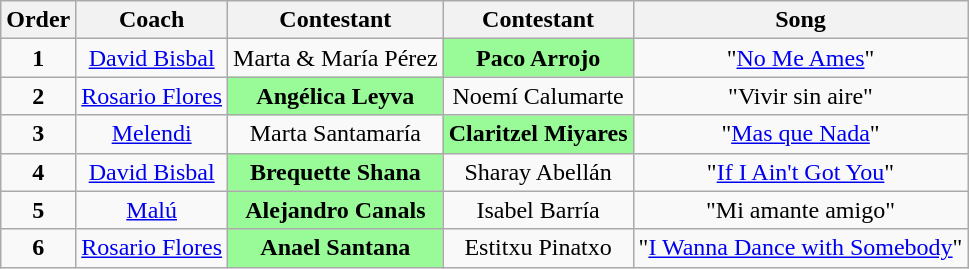<table class="wikitable sortable" style="text-align: center; width: auto;">
<tr>
<th>Order</th>
<th>Coach</th>
<th>Contestant</th>
<th>Contestant</th>
<th>Song</th>
</tr>
<tr>
<td><strong>1</strong></td>
<td><a href='#'>David Bisbal</a></td>
<td>Marta & María Pérez</td>
<td style="background:palegreen"><strong>Paco Arrojo</strong></td>
<td>"<a href='#'>No Me Ames</a>"</td>
</tr>
<tr>
<td><strong>2</strong></td>
<td><a href='#'>Rosario Flores</a></td>
<td style="background:palegreen"><strong>Angélica Leyva</strong></td>
<td>Noemí Calumarte</td>
<td>"Vivir sin aire"</td>
</tr>
<tr>
<td><strong>3</strong></td>
<td><a href='#'>Melendi</a></td>
<td>Marta Santamaría</td>
<td style="background:palegreen"><strong>Claritzel Miyares</strong></td>
<td>"<a href='#'>Mas que Nada</a>"</td>
</tr>
<tr>
<td><strong>4</strong></td>
<td><a href='#'>David Bisbal</a></td>
<td style="background:palegreen"><strong>Brequette Shana</strong></td>
<td>Sharay Abellán</td>
<td>"<a href='#'>If I Ain't Got You</a>"</td>
</tr>
<tr>
<td><strong>5</strong></td>
<td><a href='#'>Malú</a></td>
<td style="background:palegreen"><strong>Alejandro Canals</strong></td>
<td>Isabel Barría</td>
<td>"Mi amante amigo"</td>
</tr>
<tr>
<td><strong>6</strong></td>
<td><a href='#'>Rosario Flores</a></td>
<td style="background:palegreen"><strong>Anael Santana</strong></td>
<td>Estitxu Pinatxo</td>
<td>"<a href='#'>I Wanna Dance with Somebody</a>"</td>
</tr>
</table>
